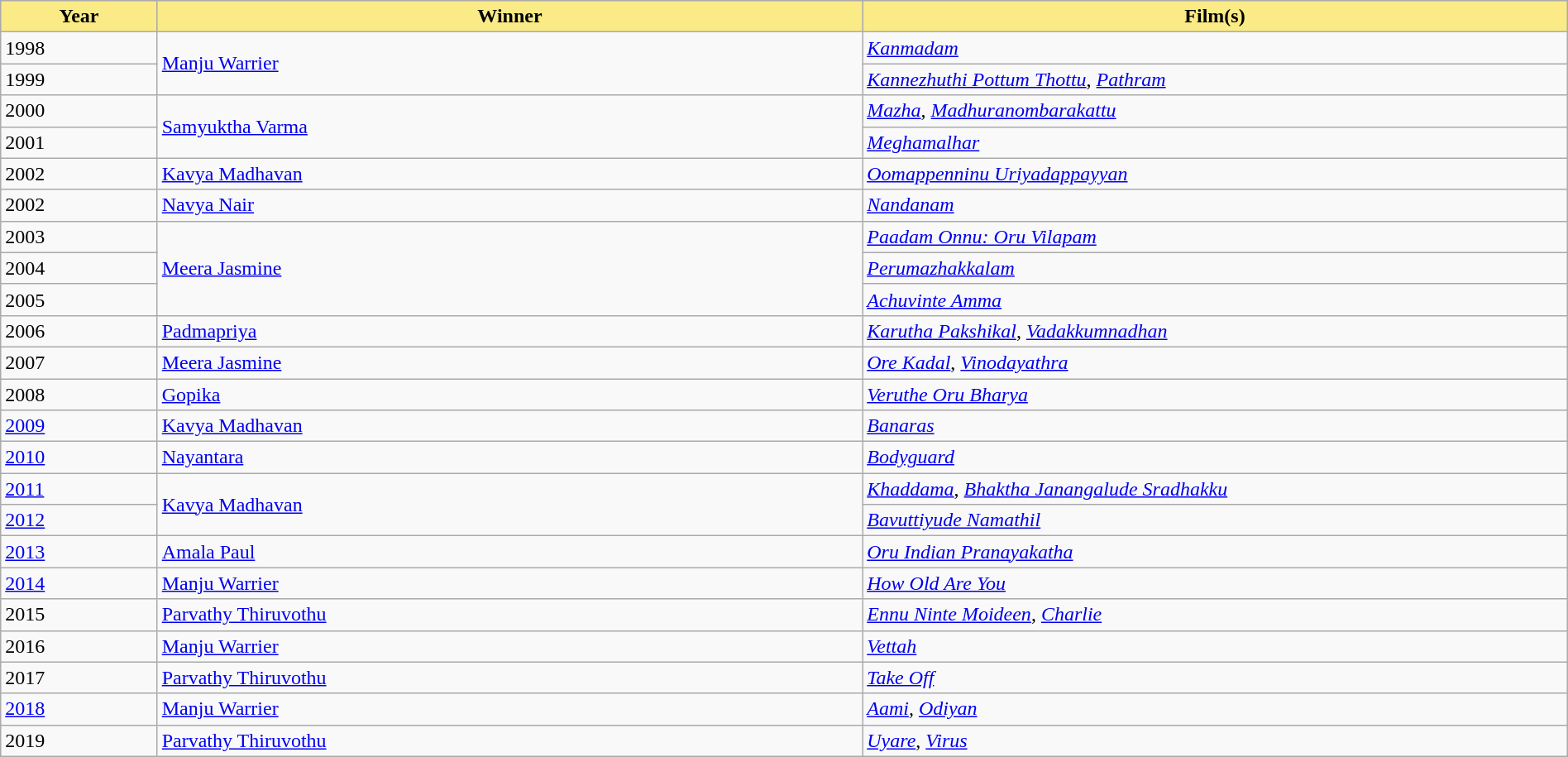<table class="wikitable" style="width:100%">
<tr bgcolor="#bebebe">
<th width="10%" style="background:#FAEB86">Year</th>
<th width="45%" style="background:#FAEB86">Winner</th>
<th width="45%" style="background:#FAEB86">Film(s)</th>
</tr>
<tr>
<td>1998</td>
<td rowspan="2"><a href='#'>Manju Warrier</a></td>
<td><em><a href='#'>Kanmadam</a></em></td>
</tr>
<tr>
<td>1999</td>
<td><em><a href='#'>Kannezhuthi Pottum Thottu</a></em>, <em><a href='#'>Pathram</a></em></td>
</tr>
<tr>
<td>2000</td>
<td rowspan="2"><a href='#'>Samyuktha Varma</a></td>
<td><em><a href='#'>Mazha</a></em>, <em><a href='#'>Madhuranombarakattu</a></em></td>
</tr>
<tr>
<td>2001</td>
<td><em><a href='#'>Meghamalhar</a></em></td>
</tr>
<tr>
<td>2002</td>
<td><a href='#'>Kavya Madhavan</a></td>
<td><em><a href='#'>Oomappenninu Uriyadappayyan</a></em></td>
</tr>
<tr>
<td>2002</td>
<td><a href='#'>Navya Nair</a></td>
<td><em><a href='#'>Nandanam</a></em></td>
</tr>
<tr>
<td>2003</td>
<td rowspan="3"><a href='#'>Meera Jasmine</a></td>
<td><em><a href='#'>Paadam Onnu: Oru Vilapam</a></em></td>
</tr>
<tr>
<td>2004</td>
<td><em><a href='#'>Perumazhakkalam</a></em></td>
</tr>
<tr>
<td>2005</td>
<td><em><a href='#'>Achuvinte Amma</a></em></td>
</tr>
<tr>
<td>2006</td>
<td><a href='#'>Padmapriya</a></td>
<td><em><a href='#'>Karutha Pakshikal</a></em>, <em><a href='#'>Vadakkumnadhan</a></em></td>
</tr>
<tr>
<td>2007</td>
<td><a href='#'>Meera Jasmine</a></td>
<td><em><a href='#'>Ore Kadal</a></em>, <em><a href='#'>Vinodayathra</a></em></td>
</tr>
<tr>
<td>2008</td>
<td><a href='#'>Gopika</a></td>
<td><em><a href='#'>Veruthe Oru Bharya</a></em></td>
</tr>
<tr>
<td><a href='#'>2009</a></td>
<td><a href='#'>Kavya Madhavan</a></td>
<td><em><a href='#'>Banaras</a></em></td>
</tr>
<tr>
<td><a href='#'>2010</a></td>
<td><a href='#'>Nayantara</a></td>
<td><em><a href='#'>Bodyguard</a></em></td>
</tr>
<tr>
<td><a href='#'>2011</a></td>
<td rowspan="2"><a href='#'>Kavya Madhavan</a></td>
<td><em><a href='#'>Khaddama</a></em>, <em><a href='#'>Bhaktha Janangalude Sradhakku</a></em></td>
</tr>
<tr>
<td><a href='#'>2012</a></td>
<td><em><a href='#'>Bavuttiyude Namathil</a></em></td>
</tr>
<tr>
<td><a href='#'>2013</a></td>
<td><a href='#'>Amala Paul</a></td>
<td><em><a href='#'>Oru Indian Pranayakatha</a></em></td>
</tr>
<tr>
<td><a href='#'>2014</a></td>
<td><a href='#'>Manju Warrier</a></td>
<td><em><a href='#'>How Old Are You</a></em></td>
</tr>
<tr>
<td>2015</td>
<td><a href='#'>Parvathy Thiruvothu</a></td>
<td><em><a href='#'>Ennu Ninte Moideen</a></em>, <em><a href='#'>Charlie</a></em></td>
</tr>
<tr>
<td>2016</td>
<td><a href='#'>Manju Warrier</a></td>
<td><em><a href='#'>Vettah</a></em></td>
</tr>
<tr>
<td>2017</td>
<td><a href='#'>Parvathy Thiruvothu</a></td>
<td><em><a href='#'>Take Off</a></em></td>
</tr>
<tr>
<td><a href='#'>2018</a></td>
<td><a href='#'>Manju Warrier</a></td>
<td><em><a href='#'>Aami</a>, <a href='#'>Odiyan</a></em></td>
</tr>
<tr>
<td>2019</td>
<td><a href='#'>Parvathy Thiruvothu</a></td>
<td><em><a href='#'>Uyare</a></em>, <em><a href='#'>Virus</a></em></td>
</tr>
</table>
